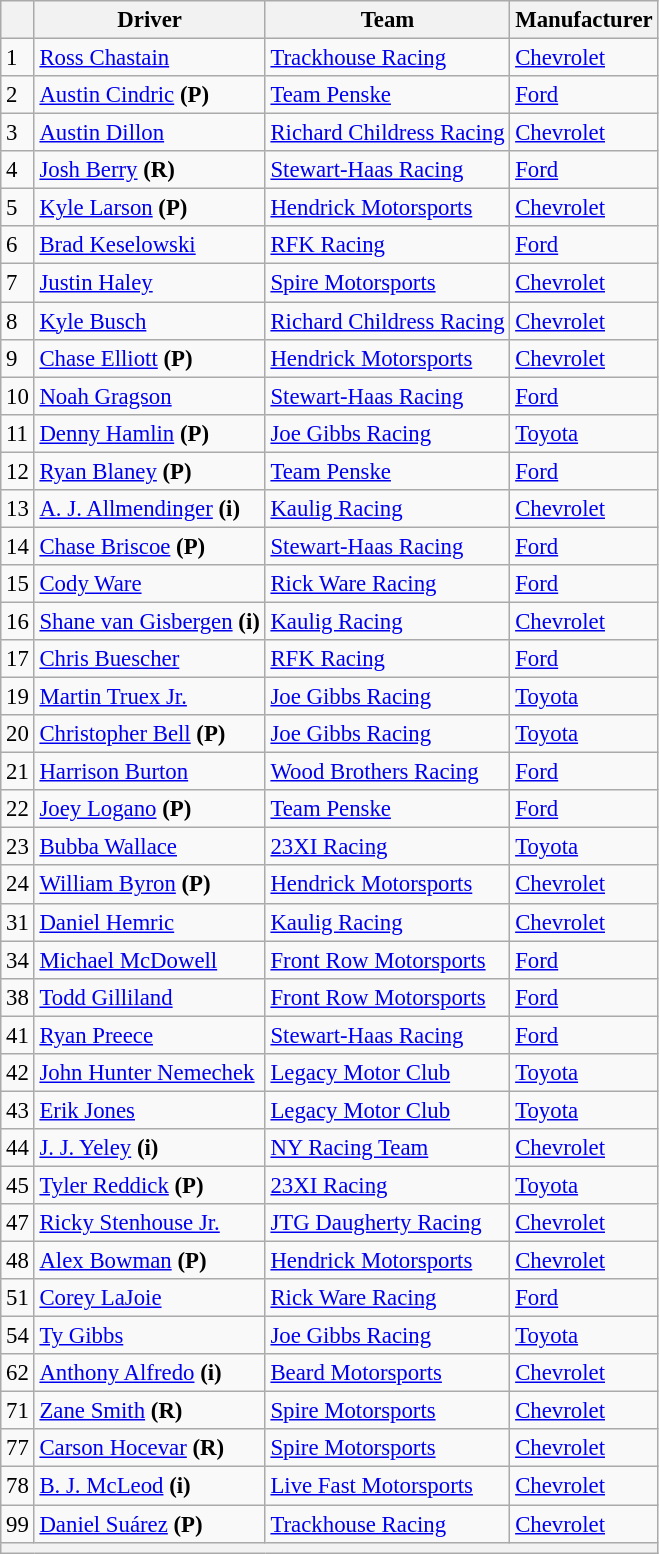<table class="wikitable" style="font-size:95%">
<tr>
<th></th>
<th>Driver</th>
<th>Team</th>
<th>Manufacturer</th>
</tr>
<tr>
<td>1</td>
<td><a href='#'>Ross Chastain</a></td>
<td><a href='#'>Trackhouse Racing</a></td>
<td><a href='#'>Chevrolet</a></td>
</tr>
<tr>
<td>2</td>
<td><a href='#'>Austin Cindric</a> <strong>(P)</strong></td>
<td><a href='#'>Team Penske</a></td>
<td><a href='#'>Ford</a></td>
</tr>
<tr>
<td>3</td>
<td><a href='#'>Austin Dillon</a></td>
<td><a href='#'>Richard Childress Racing</a></td>
<td><a href='#'>Chevrolet</a></td>
</tr>
<tr>
<td>4</td>
<td><a href='#'>Josh Berry</a> <strong>(R)</strong></td>
<td><a href='#'>Stewart-Haas Racing</a></td>
<td><a href='#'>Ford</a></td>
</tr>
<tr>
<td>5</td>
<td><a href='#'>Kyle Larson</a> <strong>(P)</strong></td>
<td><a href='#'>Hendrick Motorsports</a></td>
<td><a href='#'>Chevrolet</a></td>
</tr>
<tr>
<td>6</td>
<td><a href='#'>Brad Keselowski</a></td>
<td><a href='#'>RFK Racing</a></td>
<td><a href='#'>Ford</a></td>
</tr>
<tr>
<td>7</td>
<td><a href='#'>Justin Haley</a></td>
<td><a href='#'>Spire Motorsports</a></td>
<td><a href='#'>Chevrolet</a></td>
</tr>
<tr>
<td>8</td>
<td><a href='#'>Kyle Busch</a></td>
<td><a href='#'>Richard Childress Racing</a></td>
<td><a href='#'>Chevrolet</a></td>
</tr>
<tr>
<td>9</td>
<td><a href='#'>Chase Elliott</a> <strong>(P)</strong></td>
<td><a href='#'>Hendrick Motorsports</a></td>
<td><a href='#'>Chevrolet</a></td>
</tr>
<tr>
<td>10</td>
<td><a href='#'>Noah Gragson</a></td>
<td><a href='#'>Stewart-Haas Racing</a></td>
<td><a href='#'>Ford</a></td>
</tr>
<tr>
<td>11</td>
<td><a href='#'>Denny Hamlin</a> <strong>(P)</strong></td>
<td><a href='#'>Joe Gibbs Racing</a></td>
<td><a href='#'>Toyota</a></td>
</tr>
<tr>
<td>12</td>
<td><a href='#'>Ryan Blaney</a> <strong>(P)</strong></td>
<td><a href='#'>Team Penske</a></td>
<td><a href='#'>Ford</a></td>
</tr>
<tr>
<td>13</td>
<td><a href='#'>A. J. Allmendinger</a> <strong>(i)</strong></td>
<td><a href='#'>Kaulig Racing</a></td>
<td><a href='#'>Chevrolet</a></td>
</tr>
<tr>
<td>14</td>
<td><a href='#'>Chase Briscoe</a> <strong>(P)</strong></td>
<td><a href='#'>Stewart-Haas Racing</a></td>
<td><a href='#'>Ford</a></td>
</tr>
<tr>
<td>15</td>
<td><a href='#'>Cody Ware</a></td>
<td><a href='#'>Rick Ware Racing</a></td>
<td><a href='#'>Ford</a></td>
</tr>
<tr>
<td>16</td>
<td><a href='#'>Shane van Gisbergen</a> <strong>(i)</strong></td>
<td><a href='#'>Kaulig Racing</a></td>
<td><a href='#'>Chevrolet</a></td>
</tr>
<tr>
<td>17</td>
<td><a href='#'>Chris Buescher</a></td>
<td><a href='#'>RFK Racing</a></td>
<td><a href='#'>Ford</a></td>
</tr>
<tr>
<td>19</td>
<td><a href='#'>Martin Truex Jr.</a></td>
<td><a href='#'>Joe Gibbs Racing</a></td>
<td><a href='#'>Toyota</a></td>
</tr>
<tr>
<td>20</td>
<td><a href='#'>Christopher Bell</a> <strong>(P)</strong></td>
<td><a href='#'>Joe Gibbs Racing</a></td>
<td><a href='#'>Toyota</a></td>
</tr>
<tr>
<td>21</td>
<td><a href='#'>Harrison Burton</a></td>
<td><a href='#'>Wood Brothers Racing</a></td>
<td><a href='#'>Ford</a></td>
</tr>
<tr>
<td>22</td>
<td><a href='#'>Joey Logano</a> <strong>(P)</strong></td>
<td><a href='#'>Team Penske</a></td>
<td><a href='#'>Ford</a></td>
</tr>
<tr>
<td>23</td>
<td><a href='#'>Bubba Wallace</a></td>
<td><a href='#'>23XI Racing</a></td>
<td><a href='#'>Toyota</a></td>
</tr>
<tr>
<td>24</td>
<td><a href='#'>William Byron</a> <strong>(P)</strong></td>
<td><a href='#'>Hendrick Motorsports</a></td>
<td><a href='#'>Chevrolet</a></td>
</tr>
<tr>
<td>31</td>
<td><a href='#'>Daniel Hemric</a></td>
<td><a href='#'>Kaulig Racing</a></td>
<td><a href='#'>Chevrolet</a></td>
</tr>
<tr>
<td>34</td>
<td><a href='#'>Michael McDowell</a></td>
<td><a href='#'>Front Row Motorsports</a></td>
<td><a href='#'>Ford</a></td>
</tr>
<tr>
<td>38</td>
<td><a href='#'>Todd Gilliland</a></td>
<td><a href='#'>Front Row Motorsports</a></td>
<td><a href='#'>Ford</a></td>
</tr>
<tr>
<td>41</td>
<td><a href='#'>Ryan Preece</a></td>
<td><a href='#'>Stewart-Haas Racing</a></td>
<td><a href='#'>Ford</a></td>
</tr>
<tr>
<td>42</td>
<td><a href='#'>John Hunter Nemechek</a></td>
<td><a href='#'>Legacy Motor Club</a></td>
<td><a href='#'>Toyota</a></td>
</tr>
<tr>
<td>43</td>
<td><a href='#'>Erik Jones</a></td>
<td><a href='#'>Legacy Motor Club</a></td>
<td><a href='#'>Toyota</a></td>
</tr>
<tr>
<td>44</td>
<td><a href='#'>J. J. Yeley</a> <strong>(i)</strong></td>
<td><a href='#'>NY Racing Team</a></td>
<td><a href='#'>Chevrolet</a></td>
</tr>
<tr>
<td>45</td>
<td><a href='#'>Tyler Reddick</a> <strong>(P)</strong></td>
<td><a href='#'>23XI Racing</a></td>
<td><a href='#'>Toyota</a></td>
</tr>
<tr>
<td>47</td>
<td><a href='#'>Ricky Stenhouse Jr.</a></td>
<td><a href='#'>JTG Daugherty Racing</a></td>
<td><a href='#'>Chevrolet</a></td>
</tr>
<tr>
<td>48</td>
<td><a href='#'>Alex Bowman</a> <strong>(P)</strong></td>
<td><a href='#'>Hendrick Motorsports</a></td>
<td><a href='#'>Chevrolet</a></td>
</tr>
<tr>
<td>51</td>
<td><a href='#'>Corey LaJoie</a></td>
<td><a href='#'>Rick Ware Racing</a></td>
<td><a href='#'>Ford</a></td>
</tr>
<tr>
<td>54</td>
<td><a href='#'>Ty Gibbs</a></td>
<td><a href='#'>Joe Gibbs Racing</a></td>
<td><a href='#'>Toyota</a></td>
</tr>
<tr>
<td>62</td>
<td><a href='#'>Anthony Alfredo</a> <strong>(i)</strong></td>
<td><a href='#'>Beard Motorsports</a></td>
<td><a href='#'>Chevrolet</a></td>
</tr>
<tr>
<td>71</td>
<td><a href='#'>Zane Smith</a> <strong>(R)</strong></td>
<td><a href='#'>Spire Motorsports</a></td>
<td><a href='#'>Chevrolet</a></td>
</tr>
<tr>
<td>77</td>
<td><a href='#'>Carson Hocevar</a> <strong>(R)</strong></td>
<td><a href='#'>Spire Motorsports</a></td>
<td><a href='#'>Chevrolet</a></td>
</tr>
<tr>
<td>78</td>
<td><a href='#'>B. J. McLeod</a> <strong>(i)</strong></td>
<td><a href='#'>Live Fast Motorsports</a></td>
<td><a href='#'>Chevrolet</a></td>
</tr>
<tr>
<td>99</td>
<td><a href='#'>Daniel Suárez</a> <strong>(P)</strong></td>
<td><a href='#'>Trackhouse Racing</a></td>
<td><a href='#'>Chevrolet</a></td>
</tr>
<tr>
<th colspan="4"></th>
</tr>
</table>
